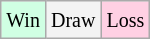<table class="wikitable">
<tr>
<td style="background-color: #d0ffe3;"><small>Win</small></td>
<td style="background-color: #f3f3f3;"><small>Draw</small></td>
<td style="background-color: #ffd0e3;"><small>Loss</small></td>
</tr>
</table>
